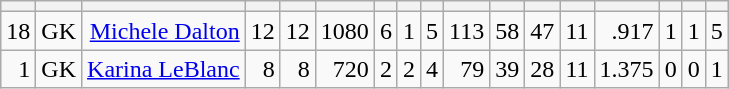<table class="wikitable sortable" style="text-align:right;">
<tr>
<th></th>
<th></th>
<th></th>
<th></th>
<th></th>
<th></th>
<th></th>
<th></th>
<th></th>
<th></th>
<th></th>
<th></th>
<th></th>
<th></th>
<th></th>
<th></th>
<th></th>
</tr>
<tr>
<td>18</td>
<td>GK</td>
<td><a href='#'>Michele Dalton</a></td>
<td>12</td>
<td>12</td>
<td>1080</td>
<td>6</td>
<td>1</td>
<td>5</td>
<td>113</td>
<td>58</td>
<td>47</td>
<td>11</td>
<td>.917</td>
<td>1</td>
<td>1</td>
<td>5</td>
</tr>
<tr>
<td>1</td>
<td>GK</td>
<td><a href='#'>Karina LeBlanc</a></td>
<td>8</td>
<td>8</td>
<td>720</td>
<td>2</td>
<td>2</td>
<td>4</td>
<td>79</td>
<td>39</td>
<td>28</td>
<td>11</td>
<td>1.375</td>
<td>0</td>
<td>0</td>
<td>1</td>
</tr>
</table>
